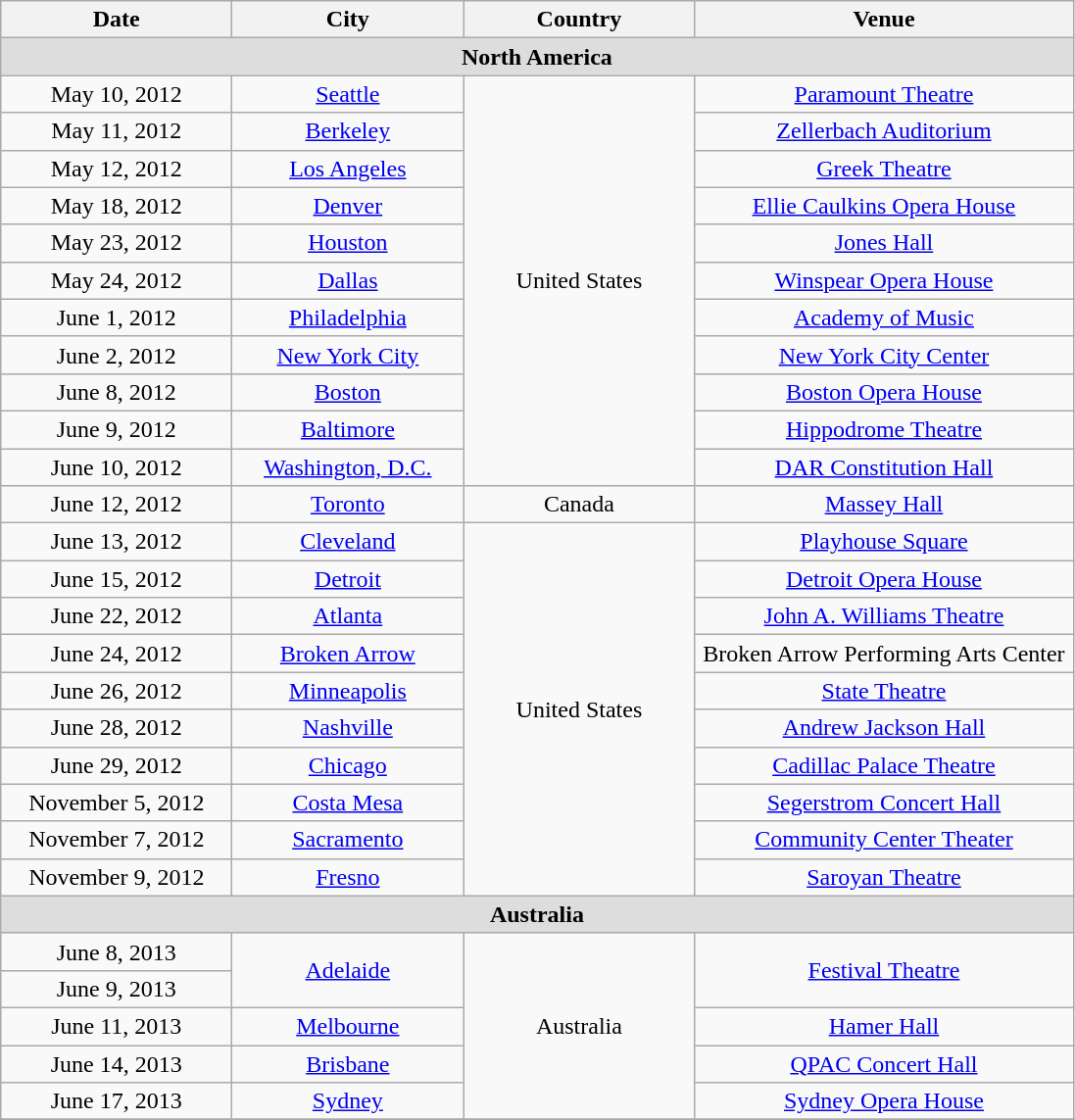<table class="wikitable" style="text-align:center">
<tr>
<th width="150">Date</th>
<th width="150">City</th>
<th width="150">Country</th>
<th width="250">Venue</th>
</tr>
<tr bgcolor="#DDDDDD">
<td colspan=4><strong>North America</strong></td>
</tr>
<tr>
<td>May 10, 2012</td>
<td><a href='#'>Seattle</a></td>
<td rowspan="11">United States</td>
<td><a href='#'>Paramount Theatre</a></td>
</tr>
<tr>
<td>May 11, 2012</td>
<td><a href='#'>Berkeley</a></td>
<td><a href='#'>Zellerbach Auditorium</a></td>
</tr>
<tr>
<td>May 12, 2012</td>
<td><a href='#'>Los Angeles</a></td>
<td><a href='#'>Greek Theatre</a></td>
</tr>
<tr>
<td>May 18, 2012</td>
<td><a href='#'>Denver</a></td>
<td><a href='#'>Ellie Caulkins Opera House</a></td>
</tr>
<tr>
<td>May 23, 2012</td>
<td><a href='#'>Houston</a></td>
<td><a href='#'>Jones Hall</a></td>
</tr>
<tr>
<td>May 24, 2012</td>
<td><a href='#'>Dallas</a></td>
<td><a href='#'>Winspear Opera House</a></td>
</tr>
<tr>
<td>June 1, 2012</td>
<td><a href='#'>Philadelphia</a></td>
<td><a href='#'>Academy of Music</a></td>
</tr>
<tr>
<td>June 2, 2012</td>
<td><a href='#'>New York City</a></td>
<td><a href='#'>New York City Center</a></td>
</tr>
<tr>
<td>June 8, 2012</td>
<td><a href='#'>Boston</a></td>
<td><a href='#'>Boston Opera House</a></td>
</tr>
<tr>
<td>June 9, 2012</td>
<td><a href='#'>Baltimore</a></td>
<td><a href='#'>Hippodrome Theatre</a></td>
</tr>
<tr>
<td>June 10, 2012</td>
<td><a href='#'>Washington, D.C.</a></td>
<td><a href='#'>DAR Constitution Hall</a></td>
</tr>
<tr>
<td>June 12, 2012</td>
<td><a href='#'>Toronto</a></td>
<td>Canada</td>
<td><a href='#'>Massey Hall</a></td>
</tr>
<tr>
<td>June 13, 2012</td>
<td><a href='#'>Cleveland</a></td>
<td rowspan="10">United States</td>
<td><a href='#'>Playhouse Square</a></td>
</tr>
<tr>
<td>June 15, 2012</td>
<td><a href='#'>Detroit</a></td>
<td><a href='#'>Detroit Opera House</a></td>
</tr>
<tr>
<td>June 22, 2012</td>
<td><a href='#'>Atlanta</a></td>
<td><a href='#'>John A. Williams Theatre</a></td>
</tr>
<tr>
<td>June 24, 2012</td>
<td><a href='#'>Broken Arrow</a></td>
<td>Broken Arrow Performing Arts Center</td>
</tr>
<tr>
<td>June 26, 2012</td>
<td><a href='#'>Minneapolis</a></td>
<td><a href='#'>State Theatre</a></td>
</tr>
<tr>
<td>June 28, 2012</td>
<td><a href='#'>Nashville</a></td>
<td><a href='#'>Andrew Jackson Hall</a></td>
</tr>
<tr>
<td>June 29, 2012</td>
<td><a href='#'>Chicago</a></td>
<td><a href='#'>Cadillac Palace Theatre</a></td>
</tr>
<tr>
<td>November 5, 2012</td>
<td><a href='#'>Costa Mesa</a></td>
<td><a href='#'>Segerstrom Concert Hall</a></td>
</tr>
<tr>
<td>November 7, 2012</td>
<td><a href='#'>Sacramento</a></td>
<td><a href='#'>Community Center Theater</a></td>
</tr>
<tr>
<td>November 9, 2012</td>
<td><a href='#'>Fresno</a></td>
<td><a href='#'>Saroyan Theatre</a></td>
</tr>
<tr bgcolor="#DDDDDD">
<td colspan=4><strong>Australia</strong></td>
</tr>
<tr>
<td>June 8, 2013</td>
<td rowspan="2"><a href='#'>Adelaide</a></td>
<td rowspan="5">Australia</td>
<td rowspan="2"><a href='#'>Festival Theatre</a></td>
</tr>
<tr>
<td>June 9, 2013</td>
</tr>
<tr>
<td>June 11, 2013</td>
<td><a href='#'>Melbourne</a></td>
<td><a href='#'>Hamer Hall</a></td>
</tr>
<tr>
<td>June 14, 2013</td>
<td><a href='#'>Brisbane</a></td>
<td><a href='#'>QPAC Concert Hall</a></td>
</tr>
<tr>
<td>June 17, 2013</td>
<td><a href='#'>Sydney</a></td>
<td><a href='#'>Sydney Opera House</a></td>
</tr>
<tr>
</tr>
</table>
